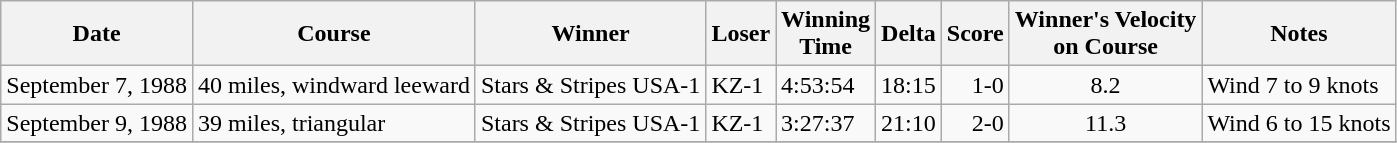<table class="wikitable">
<tr>
<th>Date</th>
<th>Course</th>
<th>Winner</th>
<th>Loser</th>
<th>Winning<br>Time</th>
<th>Delta</th>
<th>Score</th>
<th>Winner's Velocity<br>on Course</th>
<th>Notes</th>
</tr>
<tr>
<td>September 7, 1988</td>
<td>40 miles, windward leeward</td>
<td>Stars & Stripes USA-1</td>
<td>KZ-1</td>
<td align="left">4:53:54</td>
<td align="right">18:15</td>
<td align="right">1-0</td>
<td align="center">8.2</td>
<td>Wind 7 to 9 knots</td>
</tr>
<tr>
<td>September 9, 1988</td>
<td>39 miles, triangular</td>
<td>Stars & Stripes USA-1</td>
<td>KZ-1</td>
<td align="left">3:27:37</td>
<td align="right">21:10</td>
<td align="right">2-0</td>
<td align="center">11.3</td>
<td>Wind 6 to 15 knots</td>
</tr>
<tr>
</tr>
</table>
